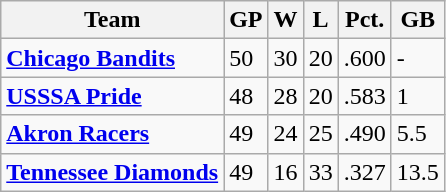<table class="wikitable">
<tr>
<th>Team</th>
<th>GP</th>
<th>W</th>
<th>L</th>
<th>Pct.</th>
<th>GB</th>
</tr>
<tr>
<td><strong><a href='#'>Chicago Bandits</a></strong></td>
<td>50</td>
<td>30</td>
<td>20</td>
<td>.600</td>
<td>-</td>
</tr>
<tr>
<td><strong><a href='#'>USSSA Pride</a></strong></td>
<td>48</td>
<td>28</td>
<td>20</td>
<td>.583</td>
<td>1</td>
</tr>
<tr>
<td><strong><a href='#'>Akron Racers</a></strong></td>
<td>49</td>
<td>24</td>
<td>25</td>
<td>.490</td>
<td>5.5</td>
</tr>
<tr>
<td><strong><a href='#'>Tennessee Diamonds</a></strong></td>
<td>49</td>
<td>16</td>
<td>33</td>
<td>.327</td>
<td>13.5</td>
</tr>
</table>
